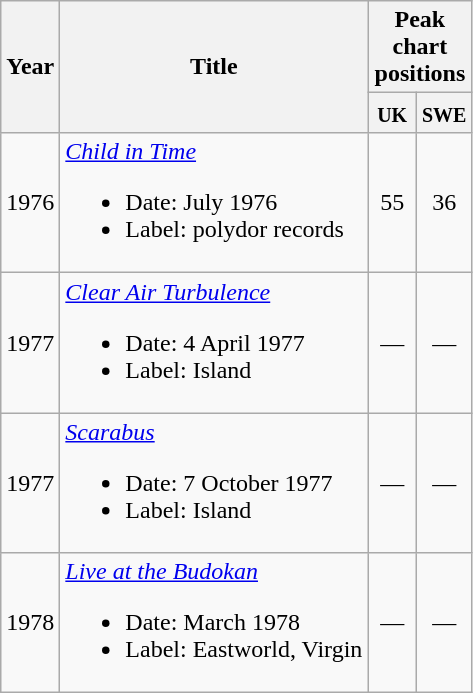<table class=wikitable style=text-align:center;>
<tr>
<th rowspan=2>Year</th>
<th rowspan=2>Title</th>
<th colspan=2>Peak chart positions</th>
</tr>
<tr style="vertical-align:top;line-height:1.2">
<th width=25px><small>UK</small><br></th>
<th width=25px><small>SWE</small><br></th>
</tr>
<tr>
<td>1976</td>
<td align=left><em><a href='#'>Child in Time</a></em><br><ul><li>Date: July 1976</li><li>Label: polydor records</li></ul></td>
<td>55</td>
<td>36</td>
</tr>
<tr>
<td>1977</td>
<td align=left><em><a href='#'>Clear Air Turbulence</a></em><br><ul><li>Date: 4 April 1977</li><li>Label: Island</li></ul></td>
<td>—</td>
<td>—</td>
</tr>
<tr>
<td>1977</td>
<td align=left><em><a href='#'>Scarabus</a></em><br><ul><li>Date: 7 October 1977</li><li>Label: Island</li></ul></td>
<td>—</td>
<td>—</td>
</tr>
<tr>
<td>1978</td>
<td align=left><em><a href='#'>Live at the Budokan</a></em><br><ul><li>Date: March 1978</li><li>Label: Eastworld, Virgin</li></ul></td>
<td>—</td>
<td>—</td>
</tr>
</table>
